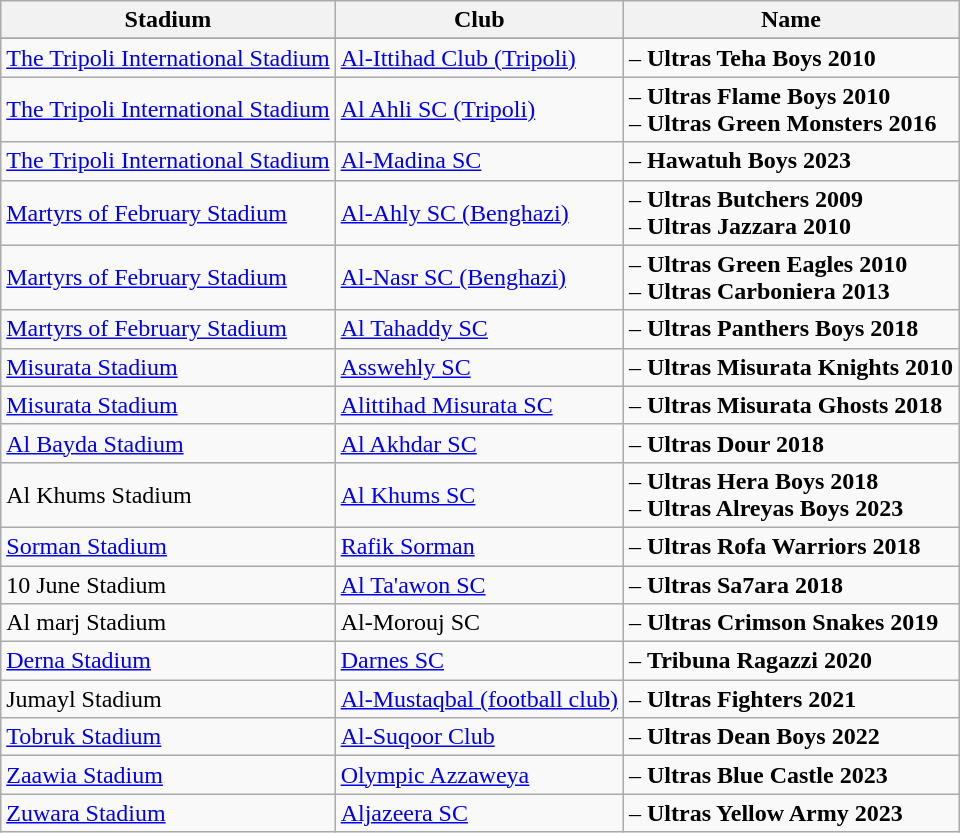<table class="wikitable">
<tr>
<th>Stadium</th>
<th>Club</th>
<th>Name</th>
</tr>
<tr>
</tr>
<tr>
<td style="text-align:left;"><a href='#'>The Tripoli International Stadium</a></td>
<td><a href='#'>Al-Ittihad Club (Tripoli)</a></td>
<td>– <strong>Ultras Teha Boys 2010</strong></td>
</tr>
<tr>
<td style="text-align:left;"><a href='#'>The Tripoli International Stadium</a></td>
<td><a href='#'>Al Ahli SC (Tripoli)</a></td>
<td>– <strong>Ultras Flame Boys 2010</strong> <br>– <strong>Ultras Green Monsters 2016</strong></td>
</tr>
<tr>
<td style="text-align:left;"><a href='#'>The Tripoli International Stadium</a></td>
<td><a href='#'>Al-Madina SC</a></td>
<td>– <strong>Hawatuh Boys 2023</strong></td>
</tr>
<tr>
<td style="text-align:left;"><a href='#'>Martyrs of February Stadium</a></td>
<td><a href='#'>Al-Ahly SC (Benghazi)</a></td>
<td>– <strong>Ultras Butchers 2009</strong> <br>– <strong>Ultras Jazzara 2010</strong></td>
</tr>
<tr>
<td style="text-align:left;"><a href='#'>Martyrs of February Stadium</a></td>
<td><a href='#'>Al-Nasr SC (Benghazi)</a></td>
<td>– <strong>Ultras Green Eagles 2010</strong> <br>– <strong>Ultras Carboniera 2013</strong></td>
</tr>
<tr>
<td style="text-align:left;"><a href='#'>Martyrs of February Stadium</a></td>
<td><a href='#'>Al Tahaddy SC</a></td>
<td>– <strong>Ultras Panthers Boys 2018</strong></td>
</tr>
<tr>
<td style="text-align:left;"><a href='#'>Misurata Stadium</a></td>
<td><a href='#'>Asswehly SC</a></td>
<td>– <strong>Ultras Misurata Knights 2010</strong></td>
</tr>
<tr>
<td style="text-align:left;"><a href='#'>Misurata Stadium</a></td>
<td><a href='#'>Alittihad Misurata SC</a></td>
<td>– <strong>Ultras Misurata Ghosts 2018</strong></td>
</tr>
<tr>
<td style="text-align:left;"><a href='#'>Al Bayda Stadium</a></td>
<td><a href='#'>Al Akhdar SC</a></td>
<td>– <strong>Ultras Dour 2018</strong></td>
</tr>
<tr>
<td style="text-align:left;">Al Khums Stadium</td>
<td><a href='#'>Al Khums SC</a></td>
<td>– <strong>Ultras Hera Boys 2018</strong> <br>– <strong>Ultras Alreyas Boys 2023</strong></td>
</tr>
<tr>
<td style="text-align:left;"><a href='#'>Sorman Stadium</a></td>
<td><a href='#'>Rafik Sorman</a></td>
<td>– <strong>Ultras Rofa Warriors 2018</strong></td>
</tr>
<tr>
<td style="text-align:left;">10 June Stadium</td>
<td><a href='#'>Al Ta'awon SC</a></td>
<td>– <strong>Ultras Sa7ara 2018</strong></td>
</tr>
<tr>
<td style="text-align:left;">Al marj Stadium</td>
<td>Al-Morouj SC</td>
<td>– <strong>Ultras Crimson Snakes 2019</strong></td>
</tr>
<tr>
<td style="text-align:left;"><a href='#'>Derna Stadium</a></td>
<td><a href='#'>Darnes SC</a></td>
<td>– <strong>Tribuna Ragazzi 2020</strong></td>
</tr>
<tr>
<td style="text-align:left;">Jumayl Stadium</td>
<td><a href='#'>Al-Mustaqbal (football club)</a></td>
<td>– <strong>Ultras Fighters 2021</strong></td>
</tr>
<tr>
<td style="text-align:left;"><a href='#'>Tobruk Stadium</a></td>
<td><a href='#'>Al-Suqoor Club</a></td>
<td>– <strong>Ultras Dean Boys 2022</strong></td>
</tr>
<tr>
<td style="text-align:left;"><a href='#'>Zaawia Stadium</a></td>
<td><a href='#'>Olympic Azzaweya</a></td>
<td>– <strong>Ultras Blue Castle 2023</strong></td>
</tr>
<tr>
<td style="text-align:left;"><a href='#'>Zuwara Stadium</a></td>
<td><a href='#'>Aljazeera SC</a></td>
<td>– <strong>Ultras Yellow Army 2023</strong></td>
</tr>
</table>
